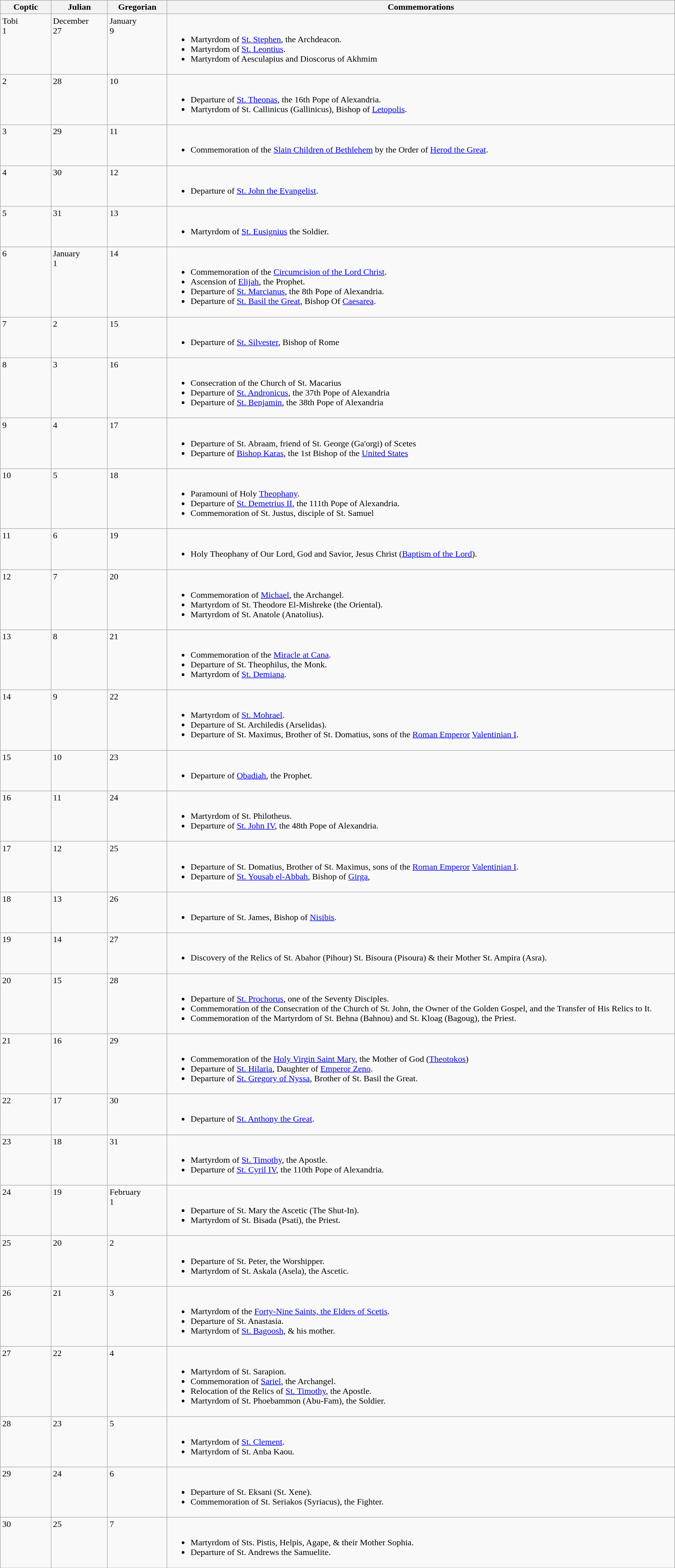<table class="wikitable">
<tr>
<th style="width:5%;">Coptic</th>
<th style="width:5%;">Julian</th>
<th style="width:5%;">Gregorian</th>
<th style="width:50%;">Commemorations</th>
</tr>
<tr valign="top">
<td>Tobi<br>1</td>
<td>December<br>27</td>
<td>January<br>9</td>
<td><br><ul><li>Martyrdom of <a href='#'>St. Stephen</a>, the Archdeacon.</li><li>Martyrdom of <a href='#'>St. Leontius</a>.</li><li>Martyrdom of Aesculapius and Dioscorus of Akhmim</li></ul></td>
</tr>
<tr valign="top">
<td>2</td>
<td>28</td>
<td>10</td>
<td><br><ul><li>Departure of <a href='#'>St. Theonas</a>, the 16th Pope of Alexandria.</li><li>Martyrdom of St. Callinicus (Gallinicus), Bishop of <a href='#'>Letopolis</a>.</li></ul></td>
</tr>
<tr valign="top">
<td>3</td>
<td>29</td>
<td>11</td>
<td><br><ul><li>Commemoration of the <a href='#'>Slain Children of Bethlehem</a> by the Order of <a href='#'>Herod the Great</a>.</li></ul></td>
</tr>
<tr valign="top">
<td>4</td>
<td>30</td>
<td>12</td>
<td><br><ul><li>Departure of <a href='#'>St. John the Evangelist</a>.</li></ul></td>
</tr>
<tr valign="top">
<td>5</td>
<td>31</td>
<td>13</td>
<td><br><ul><li>Martyrdom of <a href='#'>St. Eusignius</a> the Soldier.</li></ul></td>
</tr>
<tr valign="top">
<td>6</td>
<td>January<br>1</td>
<td>14</td>
<td><br><ul><li>Commemoration of the <a href='#'>Circumcision of the Lord Christ</a>.</li><li>Ascension of <a href='#'>Elijah</a>, the Prophet.</li><li>Departure of <a href='#'>St. Marcianus</a>, the 8th Pope of Alexandria.</li><li>Departure of <a href='#'>St. Basil the Great</a>, Bishop Of <a href='#'>Caesarea</a>.</li></ul></td>
</tr>
<tr valign="top">
<td>7</td>
<td>2</td>
<td>15</td>
<td><br><ul><li>Departure of <a href='#'>St. Silvester</a>, Bishop of Rome</li></ul></td>
</tr>
<tr valign="top">
<td>8</td>
<td>3</td>
<td>16</td>
<td><br><ul><li>Consecration of the Church of St. Macarius</li><li>Departure of <a href='#'>St. Andronicus</a>, the 37th Pope of Alexandria</li><li>Departure of <a href='#'>St. Benjamin</a>, the 38th Pope of Alexandria</li></ul></td>
</tr>
<tr valign="top">
<td>9</td>
<td>4</td>
<td>17</td>
<td><br><ul><li>Departure of St. Abraam, friend of St. George (Ga'orgi) of Scetes</li><li>Departure of <a href='#'>Bishop Karas</a>, the 1st Bishop of the <a href='#'>United States</a></li></ul></td>
</tr>
<tr valign="top">
<td>10</td>
<td>5</td>
<td>18</td>
<td><br><ul><li>Paramouni of Holy <a href='#'>Theophany</a>.</li><li>Departure of <a href='#'>St. Demetrius II</a>, the 111th Pope of Alexandria.</li><li>Commemoration of St. Justus, disciple of St. Samuel</li></ul></td>
</tr>
<tr valign="top">
<td>11</td>
<td>6</td>
<td>19</td>
<td><br><ul><li>Holy Theophany of Our Lord, God and Savior, Jesus Christ (<a href='#'>Baptism of the Lord</a>).</li></ul></td>
</tr>
<tr valign="top">
<td>12</td>
<td>7</td>
<td>20</td>
<td><br><ul><li>Commemoration of <a href='#'>Michael</a>, the Archangel.</li><li>Martyrdom of St. Theodore El-Mishreke (the Oriental).</li><li>Martyrdom of St. Anatole (Anatolius).</li></ul></td>
</tr>
<tr valign="top">
<td>13</td>
<td>8</td>
<td>21</td>
<td><br><ul><li>Commemoration of the <a href='#'>Miracle at Cana</a>.</li><li>Departure of St. Theophilus, the Monk.</li><li>Martyrdom of <a href='#'>St. Demiana</a>.</li></ul></td>
</tr>
<tr valign="top">
<td>14</td>
<td>9</td>
<td>22</td>
<td><br><ul><li>Martyrdom of <a href='#'>St. Mohrael</a>.</li><li>Departure of St. Archiledis (Arselidas).</li><li>Departure of St. Maximus, Brother of St. Domatius, sons of the <a href='#'>Roman Emperor</a> <a href='#'>Valentinian I</a>.</li></ul></td>
</tr>
<tr valign="top">
<td>15</td>
<td>10</td>
<td>23</td>
<td><br><ul><li>Departure of <a href='#'>Obadiah</a>, the Prophet.</li></ul></td>
</tr>
<tr valign="top">
<td>16</td>
<td>11</td>
<td>24</td>
<td><br><ul><li>Martyrdom of St. Philotheus.</li><li>Departure of <a href='#'>St. John IV</a>, the 48th Pope of Alexandria.</li></ul></td>
</tr>
<tr valign="top">
<td>17</td>
<td>12</td>
<td>25</td>
<td><br><ul><li>Departure of St. Domatius, Brother of St. Maximus,  sons of the <a href='#'>Roman Emperor</a> <a href='#'>Valentinian I</a>.</li><li>Departure of <a href='#'>St. Yousab el-Abbah</a>, Bishop of <a href='#'>Girga</a>,</li></ul></td>
</tr>
<tr valign="top">
<td>18</td>
<td>13</td>
<td>26</td>
<td><br><ul><li>Departure of St. James, Bishop of <a href='#'>Nisibis</a>.</li></ul></td>
</tr>
<tr valign="top">
<td>19</td>
<td>14</td>
<td>27</td>
<td><br><ul><li>Discovery of the Relics of St. Abahor (Pihour) St. Bisoura (Pisoura) & their Mother St. Ampira (Asra).</li></ul></td>
</tr>
<tr valign="top">
<td>20</td>
<td>15</td>
<td>28</td>
<td><br><ul><li>Departure of <a href='#'>St. Prochorus</a>, one of the Seventy Disciples.</li><li>Commemoration of the Consecration of the Church of St. John, the Owner of the Golden Gospel, and the Transfer of His Relics to It.</li><li>Commemoration of the Martyrdom of St. Behna (Bahnou) and St. Kloag (Bagoug), the Priest.</li></ul></td>
</tr>
<tr valign="top">
<td>21</td>
<td>16</td>
<td>29</td>
<td><br><ul><li>Commemoration of the <a href='#'>Holy Virgin Saint Mary</a>, the Mother of God (<a href='#'>Theotokos</a>)</li><li>Departure of <a href='#'>St. Hilaria</a>, Daughter of <a href='#'>Emperor Zeno</a>.</li><li>Departure of <a href='#'>St. Gregory of Nyssa</a>, Brother of St. Basil the Great.</li></ul></td>
</tr>
<tr valign="top">
<td>22</td>
<td>17</td>
<td>30</td>
<td><br><ul><li>Departure of <a href='#'>St. Anthony the Great</a>.</li></ul></td>
</tr>
<tr valign="top">
<td>23</td>
<td>18</td>
<td>31</td>
<td><br><ul><li>Martyrdom of <a href='#'>St. Timothy</a>, the Apostle.</li><li>Departure of <a href='#'>St. Cyril IV</a>, the 110th Pope of Alexandria.</li></ul></td>
</tr>
<tr valign="top">
<td>24</td>
<td>19</td>
<td>February<br>1</td>
<td><br><ul><li>Departure of St. Mary the Ascetic (The Shut-In).</li><li>Martyrdom of St. Bisada (Psati), the Priest.</li></ul></td>
</tr>
<tr valign="top">
<td>25</td>
<td>20</td>
<td>2</td>
<td><br><ul><li>Departure of St. Peter, the Worshipper.</li><li>Martyrdom of St. Askala (Asela), the Ascetic.</li></ul></td>
</tr>
<tr valign="top">
<td>26</td>
<td>21</td>
<td>3</td>
<td><br><ul><li>Martyrdom of the <a href='#'>Forty-Nine Saints, the Elders of Scetis</a>.</li><li>Departure of St. Anastasia.</li><li>Martyrdom of <a href='#'>St. Bagoosh</a>, & his mother.</li></ul></td>
</tr>
<tr valign="top">
<td>27</td>
<td>22</td>
<td>4</td>
<td><br><ul><li>Martyrdom of St. Sarapion.</li><li>Commemoration of <a href='#'>Sariel</a>, the Archangel.</li><li>Relocation of the Relics of <a href='#'>St. Timothy</a>, the Apostle.</li><li>Martyrdom of St. Phoebammon (Abu-Fam), the Soldier.</li></ul></td>
</tr>
<tr valign="top">
<td>28</td>
<td>23</td>
<td>5</td>
<td><br><ul><li>Martyrdom of <a href='#'>St. Clement</a>.</li><li>Martyrdom of St. Anba Kaou.</li></ul></td>
</tr>
<tr valign="top">
<td>29</td>
<td>24</td>
<td>6</td>
<td><br><ul><li>Departure of St. Eksani (St. Xene).</li><li>Commemoration of St. Seriakos (Syriacus), the Fighter.</li></ul></td>
</tr>
<tr valign="top">
<td>30</td>
<td>25</td>
<td>7</td>
<td><br><ul><li>Martyrdom of Sts. Pistis, Helpis, Agape, & their Mother Sophia.</li><li>Departure of St. Andrews the Samuelite.</li></ul></td>
</tr>
<tr valign="top">
</tr>
</table>
